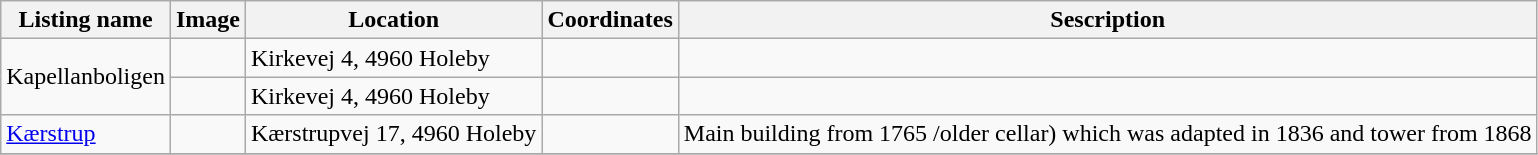<table class="wikitable sortable">
<tr>
<th>Listing name</th>
<th>Image</th>
<th>Location</th>
<th>Coordinates</th>
<th>Sescription</th>
</tr>
<tr>
<td rowspan="2">Kapellanboligen</td>
<td></td>
<td>Kirkevej 4, 4960 Holeby</td>
<td></td>
<td></td>
</tr>
<tr>
<td></td>
<td>Kirkevej 4, 4960 Holeby</td>
<td></td>
<td></td>
</tr>
<tr>
<td><a href='#'>Kærstrup</a></td>
<td></td>
<td>Kærstrupvej 17, 4960 Holeby</td>
<td></td>
<td>Main building from 1765 /older cellar) which was adapted in 1836 and tower from 1868</td>
</tr>
<tr>
</tr>
</table>
